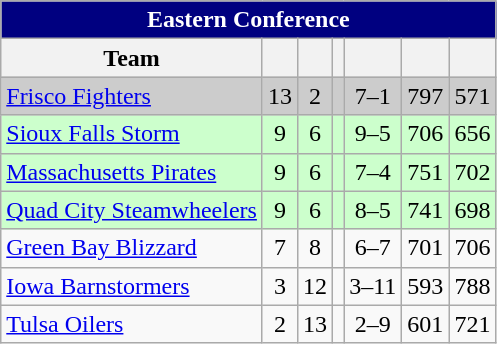<table class="wikitable" style="text-align:center;">
<tr>
<th colspan="7" style="background-color: #000080; text-align: center; vertical-align: middle; color: #FFFFFF">Eastern Conference</th>
</tr>
<tr>
<th align="center">Team</th>
<th align="center"></th>
<th align="center"></th>
<th align="center"></th>
<th align="center"></th>
<th align="center"></th>
<th align="center"></th>
</tr>
<tr bgcolor=#CCCCCC>
<td style="text-align:left;"><a href='#'>Frisco Fighters</a></td>
<td>13</td>
<td>2</td>
<td></td>
<td>7–1</td>
<td>797</td>
<td>571</td>
</tr>
<tr bgcolor=#CCFFCC>
<td style="text-align:left;"><a href='#'>Sioux Falls Storm</a></td>
<td>9</td>
<td>6</td>
<td></td>
<td>9–5</td>
<td>706</td>
<td>656</td>
</tr>
<tr bgcolor=#CCFFCC>
<td style="text-align:left;"><a href='#'>Massachusetts Pirates</a></td>
<td>9</td>
<td>6</td>
<td></td>
<td>7–4</td>
<td>751</td>
<td>702</td>
</tr>
<tr bgcolor=#CCFFCC>
<td style="text-align:left;"><a href='#'>Quad City Steamwheelers</a></td>
<td>9</td>
<td>6</td>
<td></td>
<td>8–5</td>
<td>741</td>
<td>698</td>
</tr>
<tr>
<td style="text-align:left;"><a href='#'>Green Bay Blizzard</a></td>
<td>7</td>
<td>8</td>
<td></td>
<td>6–7</td>
<td>701</td>
<td>706</td>
</tr>
<tr>
<td style="text-align:left;"><a href='#'>Iowa Barnstormers</a></td>
<td>3</td>
<td>12</td>
<td></td>
<td>3–11</td>
<td>593</td>
<td>788</td>
</tr>
<tr>
<td style="text-align:left;"><a href='#'>Tulsa Oilers</a></td>
<td>2</td>
<td>13</td>
<td></td>
<td>2–9</td>
<td>601</td>
<td>721</td>
</tr>
</table>
